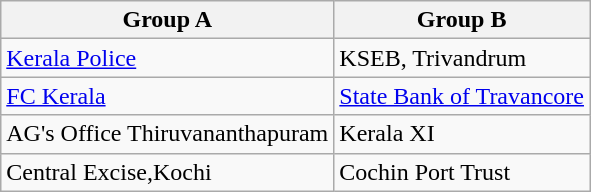<table class="wikitable" style="text-align:center;">
<tr>
<th>Group A</th>
<th>Group B</th>
</tr>
<tr>
<td style="text-align:left;"><a href='#'>Kerala Police</a></td>
<td style="text-align:left;">KSEB, Trivandrum</td>
</tr>
<tr>
<td style="text-align:left;"><a href='#'>FC Kerala</a></td>
<td style="text-align:left;"><a href='#'>State Bank of Travancore</a></td>
</tr>
<tr>
<td style="text-align:left;">AG's Office Thiruvananthapuram</td>
<td style="text-align:left;">Kerala XI</td>
</tr>
<tr>
<td style="text-align:left;">Central Excise,Kochi</td>
<td style="text-align:left;">Cochin Port Trust</td>
</tr>
</table>
